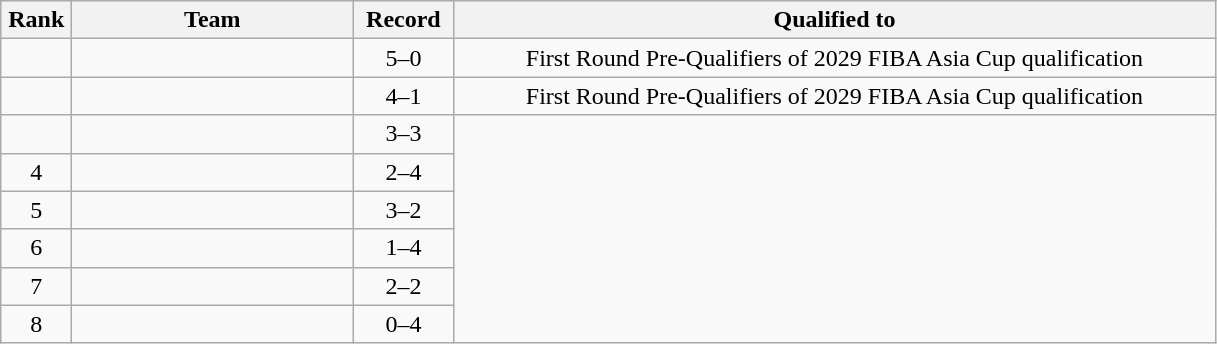<table class="wikitable" style="text-align: center;">
<tr>
<th width=40>Rank</th>
<th width=180>Team</th>
<th width=60>Record</th>
<th width=500>Qualified to</th>
</tr>
<tr>
<td></td>
<td align=left></td>
<td>5–0</td>
<td>First Round Pre-Qualifiers of 2029 FIBA Asia Cup qualification</td>
</tr>
<tr>
<td></td>
<td align=left></td>
<td>4–1</td>
<td>First Round Pre-Qualifiers of 2029 FIBA Asia Cup qualification</td>
</tr>
<tr>
<td></td>
<td align=left></td>
<td>3–3</td>
</tr>
<tr>
<td>4</td>
<td align=left></td>
<td>2–4</td>
</tr>
<tr>
<td>5</td>
<td align=left></td>
<td>3–2</td>
</tr>
<tr>
<td>6</td>
<td align=left></td>
<td>1–4</td>
</tr>
<tr>
<td>7</td>
<td align=left></td>
<td>2–2</td>
</tr>
<tr>
<td>8</td>
<td align=left></td>
<td>0–4</td>
</tr>
</table>
